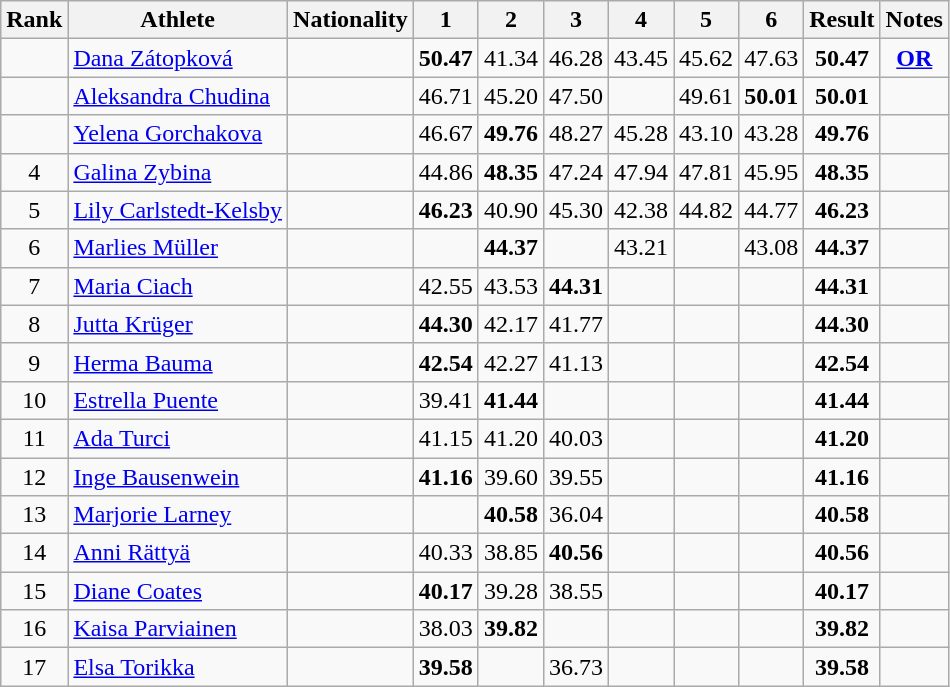<table class="wikitable sortable" style="text-align:center">
<tr>
<th>Rank</th>
<th>Athlete</th>
<th>Nationality</th>
<th>1</th>
<th>2</th>
<th>3</th>
<th>4</th>
<th>5</th>
<th>6</th>
<th>Result</th>
<th>Notes</th>
</tr>
<tr>
<td></td>
<td align="left"><a href='#'>Dana Zátopková</a></td>
<td align=left></td>
<td><strong>50.47</strong></td>
<td>41.34</td>
<td>46.28</td>
<td>43.45</td>
<td>45.62</td>
<td>47.63</td>
<td><strong>50.47</strong></td>
<td><strong><a href='#'>OR</a></strong></td>
</tr>
<tr>
<td></td>
<td align="left"><a href='#'>Aleksandra Chudina</a></td>
<td align=left></td>
<td>46.71</td>
<td>45.20</td>
<td>47.50</td>
<td></td>
<td>49.61</td>
<td><strong>50.01</strong></td>
<td><strong>50.01</strong></td>
<td></td>
</tr>
<tr>
<td></td>
<td align="left"><a href='#'>Yelena Gorchakova</a></td>
<td align=left></td>
<td>46.67</td>
<td><strong>49.76</strong></td>
<td>48.27</td>
<td>45.28</td>
<td>43.10</td>
<td>43.28</td>
<td><strong>49.76</strong></td>
<td></td>
</tr>
<tr>
<td>4</td>
<td align="left"><a href='#'>Galina Zybina</a></td>
<td align=left></td>
<td>44.86</td>
<td><strong>48.35</strong></td>
<td>47.24</td>
<td>47.94</td>
<td>47.81</td>
<td>45.95</td>
<td><strong>48.35</strong></td>
<td></td>
</tr>
<tr>
<td>5</td>
<td align="left"><a href='#'>Lily Carlstedt-Kelsby</a></td>
<td align=left></td>
<td><strong>46.23</strong></td>
<td>40.90</td>
<td>45.30</td>
<td>42.38</td>
<td>44.82</td>
<td>44.77</td>
<td><strong>46.23</strong></td>
<td></td>
</tr>
<tr>
<td>6</td>
<td align="left"><a href='#'>Marlies Müller</a></td>
<td align=left></td>
<td></td>
<td><strong>44.37</strong></td>
<td></td>
<td>43.21</td>
<td></td>
<td>43.08</td>
<td><strong>44.37</strong></td>
<td></td>
</tr>
<tr>
<td>7</td>
<td align="left"><a href='#'>Maria Ciach</a></td>
<td align=left></td>
<td>42.55</td>
<td>43.53</td>
<td><strong>44.31</strong></td>
<td></td>
<td></td>
<td></td>
<td><strong>44.31</strong></td>
<td></td>
</tr>
<tr>
<td>8</td>
<td align="left"><a href='#'>Jutta Krüger</a></td>
<td align=left></td>
<td><strong>44.30</strong></td>
<td>42.17</td>
<td>41.77</td>
<td></td>
<td></td>
<td></td>
<td><strong>44.30</strong></td>
<td></td>
</tr>
<tr>
<td>9</td>
<td align="left"><a href='#'>Herma Bauma</a></td>
<td align=left></td>
<td><strong>42.54</strong></td>
<td>42.27</td>
<td>41.13</td>
<td></td>
<td></td>
<td></td>
<td><strong>42.54</strong></td>
<td></td>
</tr>
<tr>
<td>10</td>
<td align="left"><a href='#'>Estrella Puente</a></td>
<td align=left></td>
<td>39.41</td>
<td><strong>41.44</strong></td>
<td></td>
<td></td>
<td></td>
<td></td>
<td><strong>41.44</strong></td>
<td></td>
</tr>
<tr>
<td>11</td>
<td align="left"><a href='#'>Ada Turci</a></td>
<td align=left></td>
<td>41.15</td>
<td>41.20</td>
<td>40.03</td>
<td></td>
<td></td>
<td></td>
<td><strong>41.20</strong></td>
<td></td>
</tr>
<tr>
<td>12</td>
<td align="left"><a href='#'>Inge Bausenwein</a></td>
<td align=left></td>
<td><strong>41.16</strong></td>
<td>39.60</td>
<td>39.55</td>
<td></td>
<td></td>
<td></td>
<td><strong>41.16</strong></td>
<td></td>
</tr>
<tr>
<td>13</td>
<td align="left"><a href='#'>Marjorie Larney</a></td>
<td align=left></td>
<td></td>
<td><strong>40.58</strong></td>
<td>36.04</td>
<td></td>
<td></td>
<td></td>
<td><strong>40.58</strong></td>
<td></td>
</tr>
<tr>
<td>14</td>
<td align="left"><a href='#'>Anni Rättyä</a></td>
<td align=left></td>
<td>40.33</td>
<td>38.85</td>
<td><strong>40.56</strong></td>
<td></td>
<td></td>
<td></td>
<td><strong>40.56</strong></td>
<td></td>
</tr>
<tr>
<td>15</td>
<td align="left"><a href='#'>Diane Coates</a></td>
<td align=left></td>
<td><strong>40.17</strong></td>
<td>39.28</td>
<td>38.55</td>
<td></td>
<td></td>
<td></td>
<td><strong>40.17</strong></td>
<td></td>
</tr>
<tr>
<td>16</td>
<td align="left"><a href='#'>Kaisa Parviainen</a></td>
<td align=left></td>
<td>38.03</td>
<td><strong>39.82</strong></td>
<td></td>
<td></td>
<td></td>
<td></td>
<td><strong>39.82</strong></td>
<td></td>
</tr>
<tr>
<td>17</td>
<td align="left"><a href='#'>Elsa Torikka</a></td>
<td align=left></td>
<td><strong>39.58</strong></td>
<td></td>
<td>36.73</td>
<td></td>
<td></td>
<td></td>
<td><strong>39.58</strong></td>
<td></td>
</tr>
</table>
